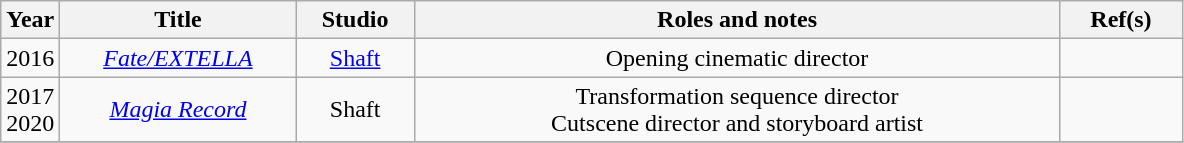<table class="wikitable sortable" style="text-align:center; margin=auto; ">
<tr>
<th scope="col" width=5%>Year</th>
<th scope="col" width=20%>Title</th>
<th scope="col" width=10%>Studio</th>
<th scope="col" class="unsortable">Roles and notes</th>
<th scope="col" class="unsortable">Ref(s)</th>
</tr>
<tr>
<td>2016</td>
<td><em><a href='#'>Fate/EXTELLA</a></em></td>
<td><a href='#'>Shaft</a></td>
<td>Opening cinematic director</td>
<td></td>
</tr>
<tr>
<td>2017<br>2020</td>
<td><em><a href='#'>Magia Record</a></em></td>
<td>Shaft</td>
<td>Transformation sequence director<br>Cutscene director and storyboard artist</td>
<td></td>
</tr>
<tr>
</tr>
</table>
